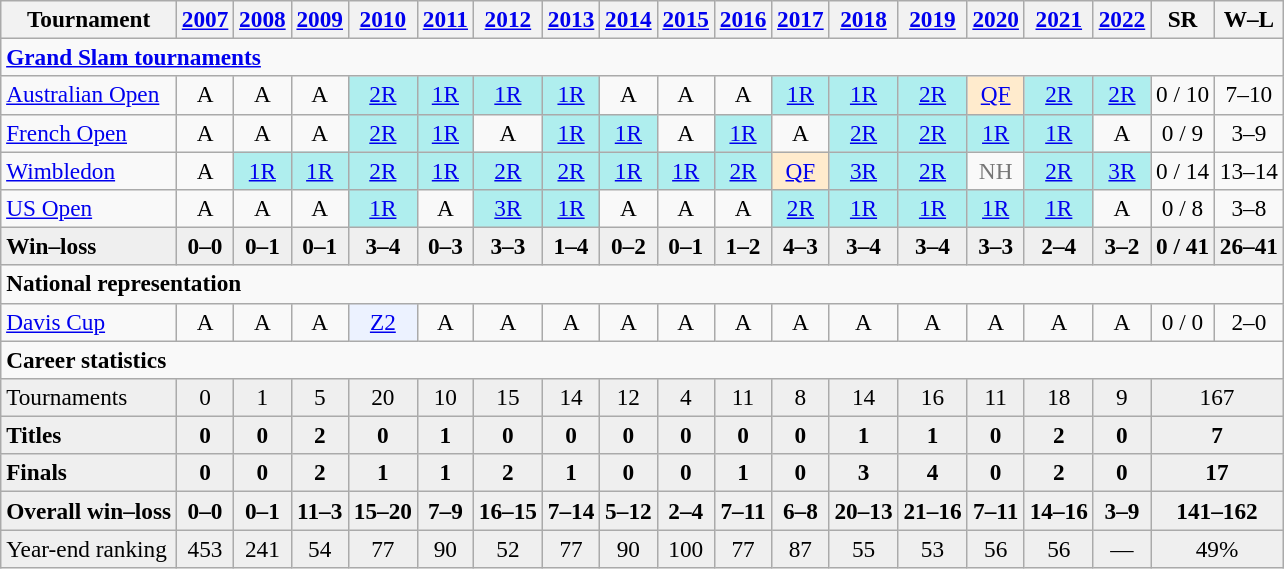<table class=wikitable style=text-align:center;font-size:97%>
<tr>
<th>Tournament</th>
<th><a href='#'>2007</a></th>
<th><a href='#'>2008</a></th>
<th><a href='#'>2009</a></th>
<th><a href='#'>2010</a></th>
<th><a href='#'>2011</a></th>
<th><a href='#'>2012</a></th>
<th><a href='#'>2013</a></th>
<th><a href='#'>2014</a></th>
<th><a href='#'>2015</a></th>
<th><a href='#'>2016</a></th>
<th><a href='#'>2017</a></th>
<th><a href='#'>2018</a></th>
<th><a href='#'>2019</a></th>
<th><a href='#'>2020</a></th>
<th><a href='#'>2021</a></th>
<th><a href='#'>2022</a></th>
<th>SR</th>
<th>W–L</th>
</tr>
<tr>
<td colspan="19" align="left"><strong><a href='#'>Grand Slam tournaments</a></strong></td>
</tr>
<tr>
<td align=left><a href='#'>Australian Open</a></td>
<td>A</td>
<td>A</td>
<td>A</td>
<td style=background:#afeeee><a href='#'>2R</a></td>
<td style=background:#afeeee><a href='#'>1R</a></td>
<td style=background:#afeeee><a href='#'>1R</a></td>
<td style=background:#afeeee><a href='#'>1R</a></td>
<td>A</td>
<td>A</td>
<td>A</td>
<td style=background:#afeeee><a href='#'>1R</a></td>
<td style=background:#afeeee><a href='#'>1R</a></td>
<td style=background:#afeeee><a href='#'>2R</a></td>
<td style=background:#ffebcd><a href='#'>QF</a></td>
<td style=background:#afeeee><a href='#'>2R</a></td>
<td style=background:#afeeee><a href='#'>2R</a></td>
<td>0 / 10</td>
<td>7–10</td>
</tr>
<tr>
<td align=left><a href='#'>French Open</a></td>
<td>A</td>
<td>A</td>
<td>A</td>
<td style=background:#afeeee><a href='#'>2R</a></td>
<td style=background:#afeeee><a href='#'>1R</a></td>
<td>A</td>
<td style=background:#afeeee><a href='#'>1R</a></td>
<td style=background:#afeeee><a href='#'>1R</a></td>
<td>A</td>
<td style=background:#afeeee><a href='#'>1R</a></td>
<td>A</td>
<td style=background:#afeeee><a href='#'>2R</a></td>
<td style=background:#afeeee><a href='#'>2R</a></td>
<td style=background:#afeeee><a href='#'>1R</a></td>
<td style=background:#afeeee><a href='#'>1R</a></td>
<td>A</td>
<td>0 / 9</td>
<td>3–9</td>
</tr>
<tr>
<td align=left><a href='#'>Wimbledon</a></td>
<td>A</td>
<td style=background:#afeeee><a href='#'>1R</a></td>
<td style=background:#afeeee><a href='#'>1R</a></td>
<td style=background:#afeeee><a href='#'>2R</a></td>
<td style=background:#afeeee><a href='#'>1R</a></td>
<td style=background:#afeeee><a href='#'>2R</a></td>
<td style=background:#afeeee><a href='#'>2R</a></td>
<td style=background:#afeeee><a href='#'>1R</a></td>
<td style=background:#afeeee><a href='#'>1R</a></td>
<td style=background:#afeeee><a href='#'>2R</a></td>
<td style=background:#ffebcd><a href='#'>QF</a></td>
<td style=background:#afeeee><a href='#'>3R</a></td>
<td style=background:#afeeee><a href='#'>2R</a></td>
<td style=color:#767676>NH</td>
<td bgcolor=afeeee><a href='#'>2R</a></td>
<td bgcolor=afeeee><a href='#'>3R</a></td>
<td>0 / 14</td>
<td>13–14</td>
</tr>
<tr>
<td align=left><a href='#'>US Open</a></td>
<td>A</td>
<td>A</td>
<td>A</td>
<td style=background:#afeeee><a href='#'>1R</a></td>
<td>A</td>
<td style=background:#afeeee><a href='#'>3R</a></td>
<td style=background:#afeeee><a href='#'>1R</a></td>
<td>A</td>
<td>A</td>
<td>A</td>
<td style=background:#afeeee><a href='#'>2R</a></td>
<td style=background:#afeeee><a href='#'>1R</a></td>
<td style=background:#afeeee><a href='#'>1R</a></td>
<td style=background:#afeeee><a href='#'>1R</a></td>
<td style=background:#afeeee><a href='#'>1R</a></td>
<td>A</td>
<td>0 / 8</td>
<td>3–8</td>
</tr>
<tr style=font-weight:bold;background:#efefef>
<td align=left>Win–loss</td>
<td>0–0</td>
<td>0–1</td>
<td>0–1</td>
<td>3–4</td>
<td>0–3</td>
<td>3–3</td>
<td>1–4</td>
<td>0–2</td>
<td>0–1</td>
<td>1–2</td>
<td>4–3</td>
<td>3–4</td>
<td>3–4</td>
<td>3–3</td>
<td>2–4</td>
<td>3–2</td>
<td>0 / 41</td>
<td>26–41</td>
</tr>
<tr>
<td colspan="19" align="left"><strong>National representation</strong></td>
</tr>
<tr>
<td align=left><a href='#'>Davis Cup</a></td>
<td>A</td>
<td>A</td>
<td>A</td>
<td bgcolor=ecf2ff><a href='#'>Z2</a></td>
<td>A</td>
<td>A</td>
<td>A</td>
<td>A</td>
<td>A</td>
<td>A</td>
<td>A</td>
<td>A</td>
<td>A</td>
<td>A</td>
<td>A</td>
<td>A</td>
<td>0 / 0</td>
<td>2–0</td>
</tr>
<tr>
<td colspan="19" align="left"><strong>Career statistics</strong></td>
</tr>
<tr bgcolor=efefef>
<td align=left>Tournaments</td>
<td>0</td>
<td>1</td>
<td>5</td>
<td>20</td>
<td>10</td>
<td>15</td>
<td>14</td>
<td>12</td>
<td>4</td>
<td>11</td>
<td>8</td>
<td>14</td>
<td>16</td>
<td>11</td>
<td>18</td>
<td>9</td>
<td colspan=2>167</td>
</tr>
<tr style=font-weight:bold;background:#efefef>
<td style=text-align:left>Titles</td>
<td>0</td>
<td>0</td>
<td>2</td>
<td>0</td>
<td>1</td>
<td>0</td>
<td>0</td>
<td>0</td>
<td>0</td>
<td>0</td>
<td>0</td>
<td>1</td>
<td>1</td>
<td>0</td>
<td>2</td>
<td>0</td>
<td colspan=2>7</td>
</tr>
<tr style=font-weight:bold;background:#efefef>
<td style=text-align:left>Finals</td>
<td>0</td>
<td>0</td>
<td>2</td>
<td>1</td>
<td>1</td>
<td>2</td>
<td>1</td>
<td>0</td>
<td>0</td>
<td>1</td>
<td>0</td>
<td>3</td>
<td>4</td>
<td>0</td>
<td>2</td>
<td>0</td>
<td colspan=2>17</td>
</tr>
<tr style=font-weight:bold;background:#efefef>
<td style=text-align:left>Overall win–loss</td>
<td>0–0</td>
<td>0–1</td>
<td>11–3</td>
<td>15–20</td>
<td>7–9</td>
<td>16–15</td>
<td>7–14</td>
<td>5–12</td>
<td>2–4</td>
<td>7–11</td>
<td>6–8</td>
<td>20–13</td>
<td>21–16</td>
<td>7–11</td>
<td>14–16</td>
<td>3–9</td>
<td colspan=2>141–162</td>
</tr>
<tr bgcolor=efefef>
<td align=left>Year-end ranking</td>
<td>453</td>
<td>241</td>
<td>54</td>
<td>77</td>
<td>90</td>
<td>52</td>
<td>77</td>
<td>90</td>
<td>100</td>
<td>77</td>
<td>87</td>
<td>55</td>
<td>53</td>
<td>56</td>
<td>56</td>
<td>—</td>
<td colspan=2>49%</td>
</tr>
</table>
